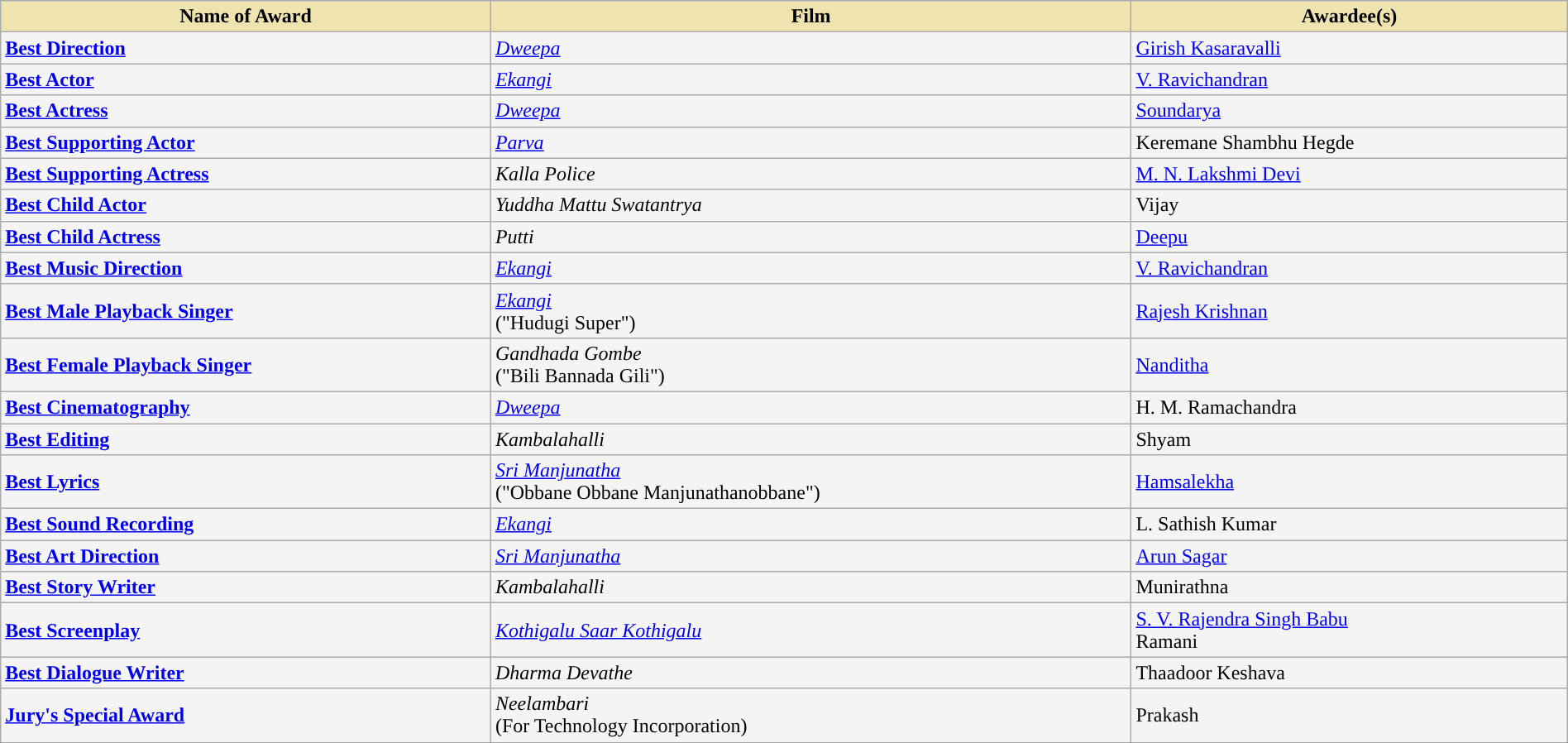<table class="wikitable" style="width:100%;">
<tr>
<th style="background-color:#EFE4B0;">Name of Award</th>
<th style="background-color:#EFE4B0;">Film</th>
<th style="background-color:#EFE4B0;">Awardee(s)</th>
</tr>
<tr style="background-color:#F4F4F4">
<td><strong><a href='#'>Best Direction</a></strong></td>
<td><em><a href='#'>Dweepa</a></em></td>
<td><a href='#'>Girish Kasaravalli</a></td>
</tr>
<tr style="background-color:#F4F4F4">
<td><strong><a href='#'>Best Actor</a></strong></td>
<td><em><a href='#'>Ekangi</a></em></td>
<td><a href='#'>V. Ravichandran</a></td>
</tr>
<tr style="background-color:#F4F4F4">
<td><strong><a href='#'>Best Actress</a></strong></td>
<td><em><a href='#'>Dweepa</a></em></td>
<td><a href='#'>Soundarya</a></td>
</tr>
<tr style="background-color:#F4F4F4">
<td><strong><a href='#'>Best Supporting Actor</a></strong></td>
<td><em><a href='#'>Parva</a></em></td>
<td>Keremane Shambhu Hegde</td>
</tr>
<tr style="background-color:#F4F4F4">
<td><strong><a href='#'>Best Supporting Actress</a></strong></td>
<td><em>Kalla Police</em></td>
<td><a href='#'>M. N. Lakshmi Devi</a></td>
</tr>
<tr style="background-color:#F4F4F4">
<td><strong><a href='#'>Best Child Actor</a></strong></td>
<td><em>Yuddha Mattu Swatantrya</em></td>
<td>Vijay</td>
</tr>
<tr style="background-color:#F4F4F4">
<td><strong><a href='#'>Best Child Actress</a></strong></td>
<td><em>Putti</em></td>
<td><a href='#'>Deepu</a></td>
</tr>
<tr style="background-color:#F4F4F4">
<td><strong><a href='#'>Best Music Direction</a></strong></td>
<td><em><a href='#'>Ekangi</a></em></td>
<td><a href='#'>V. Ravichandran</a></td>
</tr>
<tr style="background-color:#F4F4F4">
<td><strong><a href='#'>Best Male Playback Singer</a></strong></td>
<td><em><a href='#'>Ekangi</a></em><br>("Hudugi Super")</td>
<td><a href='#'>Rajesh Krishnan</a></td>
</tr>
<tr style="background-color:#F4F4F4">
<td><strong><a href='#'>Best Female Playback Singer</a></strong></td>
<td><em>Gandhada Gombe</em><br>("Bili Bannada Gili")</td>
<td><a href='#'>Nanditha</a></td>
</tr>
<tr style="background-color:#F4F4F4">
<td><strong><a href='#'>Best Cinematography</a></strong></td>
<td><em><a href='#'>Dweepa</a></em></td>
<td>H. M. Ramachandra</td>
</tr>
<tr style="background-color:#F4F4F4">
<td><strong><a href='#'>Best Editing</a></strong></td>
<td><em>Kambalahalli</em></td>
<td>Shyam</td>
</tr>
<tr style="background-color:#F4F4F4">
<td><strong><a href='#'>Best Lyrics</a></strong></td>
<td><em><a href='#'>Sri Manjunatha</a></em><br>("Obbane Obbane Manjunathanobbane")</td>
<td><a href='#'>Hamsalekha</a></td>
</tr>
<tr style="background-color:#F4F4F4">
<td><strong><a href='#'>Best Sound Recording</a></strong></td>
<td><em><a href='#'>Ekangi</a></em></td>
<td>L. Sathish Kumar</td>
</tr>
<tr style="background-color:#F4F4F4">
<td><strong><a href='#'>Best Art Direction</a></strong></td>
<td><em><a href='#'>Sri Manjunatha</a></em></td>
<td><a href='#'>Arun Sagar</a></td>
</tr>
<tr style="background-color:#F4F4F4">
<td><strong><a href='#'>Best Story Writer</a></strong></td>
<td><em>Kambalahalli</em></td>
<td>Munirathna</td>
</tr>
<tr style="background-color:#F4F4F4">
<td><strong><a href='#'>Best Screenplay</a></strong></td>
<td><em><a href='#'>Kothigalu Saar Kothigalu</a></em></td>
<td><a href='#'>S. V. Rajendra Singh Babu</a><br>Ramani</td>
</tr>
<tr style="background-color:#F4F4F4">
<td><strong><a href='#'>Best Dialogue Writer</a></strong></td>
<td><em>Dharma Devathe</em></td>
<td>Thaadoor Keshava</td>
</tr>
<tr style="background-color:#F4F4F4">
<td><strong><a href='#'>Jury's Special Award</a></strong></td>
<td><em>Neelambari</em><br>(For Technology Incorporation)</td>
<td>Prakash</td>
</tr>
<tr style="background-color:#F4F4F4">
</tr>
</table>
